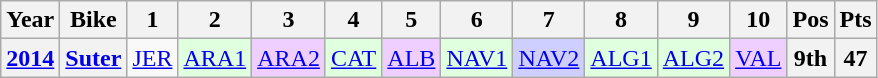<table class="wikitable" style="text-align:center">
<tr>
<th>Year</th>
<th>Bike</th>
<th>1</th>
<th>2</th>
<th>3</th>
<th>4</th>
<th>5</th>
<th>6</th>
<th>7</th>
<th>8</th>
<th>9</th>
<th>10</th>
<th>Pos</th>
<th>Pts</th>
</tr>
<tr>
<th><a href='#'>2014</a></th>
<th><a href='#'>Suter</a></th>
<td style="background:#;"><a href='#'>JER</a><br></td>
<td style="background:#dfffdf;"><a href='#'>ARA1</a><br></td>
<td style="background:#efcfff;"><a href='#'>ARA2</a><br></td>
<td style="background:#dfffdf;"><a href='#'>CAT</a><br></td>
<td style="background:#efcfff;"><a href='#'>ALB</a><br></td>
<td style="background:#dfffdf;"><a href='#'>NAV1</a><br></td>
<td style="background:#cfcfff;"><a href='#'>NAV2</a><br></td>
<td style="background:#dfffdf;"><a href='#'>ALG1</a><br></td>
<td style="background:#dfffdf;"><a href='#'>ALG2</a><br></td>
<td style="background:#efcfff;"><a href='#'>VAL</a><br></td>
<th style="background:#;">9th</th>
<th style="background:#;">47</th>
</tr>
</table>
